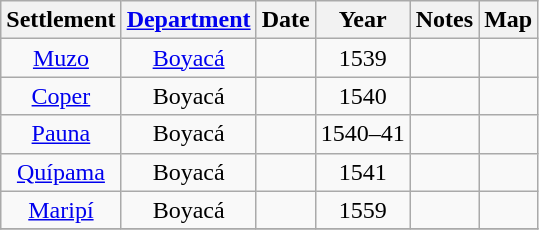<table class="wikitable sortable mw-collapsible">
<tr>
<th scope="col">Settlement</th>
<th scope="col"><a href='#'>Department</a></th>
<th scope="col">Date</th>
<th scope="col">Year</th>
<th scope="col">Notes</th>
<th scope="col">Map</th>
</tr>
<tr>
<td align=center><a href='#'>Muzo</a></td>
<td align=center><a href='#'>Boyacá</a></td>
<td align=center></td>
<td align=center>1539</td>
<td align=center></td>
<td align=center></td>
</tr>
<tr>
<td align=center><a href='#'>Coper</a></td>
<td align=center>Boyacá</td>
<td align=center></td>
<td align=center>1540</td>
<td align=center></td>
<td align=center></td>
</tr>
<tr>
<td align=center><a href='#'>Pauna</a></td>
<td align=center>Boyacá</td>
<td align=center></td>
<td align=center>1540–41</td>
<td align=center></td>
<td align=center></td>
</tr>
<tr>
<td align=center><a href='#'>Quípama</a></td>
<td align=center>Boyacá</td>
<td align=center></td>
<td align=center>1541</td>
<td align=center></td>
<td align=center></td>
</tr>
<tr>
<td align=center><a href='#'>Maripí</a></td>
<td align=center>Boyacá</td>
<td align=center></td>
<td align=center>1559</td>
<td align=center></td>
<td align=center></td>
</tr>
<tr>
</tr>
</table>
